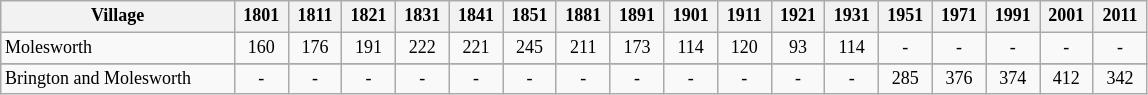<table class="wikitable" style="text-align:center;font-size: 9pt">
<tr>
<th width="150">Village<br></th>
<th width="30">1801<br></th>
<th width="30">1811<br></th>
<th width="30">1821<br></th>
<th width="30">1831<br></th>
<th width="30">1841<br></th>
<th width="30">1851<br></th>
<th width="30">1881<br></th>
<th width="30">1891<br></th>
<th width="30">1901<br></th>
<th width="30">1911<br></th>
<th width="30">1921<br></th>
<th width="30">1931<br></th>
<th width="30">1951<br></th>
<th width="30">1971<br></th>
<th width="30">1991<br></th>
<th width="30">2001<br></th>
<th width="30">2011 <br></th>
</tr>
<tr>
<td align=left>Molesworth</td>
<td align="center">160</td>
<td align="center">176</td>
<td align="center">191</td>
<td align="center">222</td>
<td align="center">221</td>
<td align="center">245</td>
<td align="center">211</td>
<td align="center">173</td>
<td align="center">114</td>
<td align="center">120</td>
<td align="center">93</td>
<td align="center">114</td>
<td align="center">-</td>
<td align="center">-</td>
<td align="center">-</td>
<td align="center">-</td>
<td align="center">-</td>
</tr>
<tr>
</tr>
<tr>
<td align=left>Brington and Molesworth</td>
<td align="center">-</td>
<td align="center">-</td>
<td align="center">-</td>
<td align="center">-</td>
<td align="center">-</td>
<td align="center">-</td>
<td align="center">-</td>
<td align="center">-</td>
<td align="center">-</td>
<td align="center">-</td>
<td align="center">-</td>
<td align="center">-</td>
<td align="center">285</td>
<td align="center">376</td>
<td align="center">374</td>
<td align="center">412</td>
<td align="center">342</td>
</tr>
</table>
